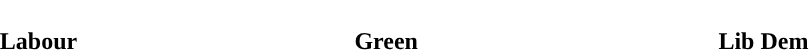<table style="width:60%; text-align:center;">
<tr style="color:white;">
<td style="background:"><strong>26</strong></td>
<td style="background:"><strong>10</strong></td>
<td style="background:"><strong>3</strong></td>
</tr>
<tr>
<td><span><strong>Labour</strong></span></td>
<td><span><strong>Green</strong></span></td>
<td><span><strong>Lib Dem</strong></span></td>
</tr>
</table>
